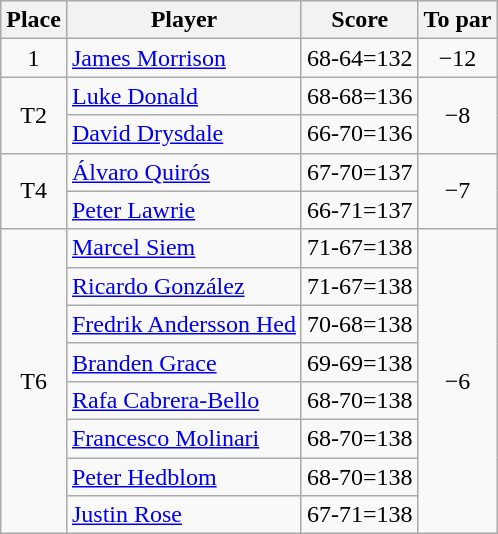<table class="wikitable">
<tr>
<th>Place</th>
<th>Player</th>
<th>Score</th>
<th>To par</th>
</tr>
<tr>
<td align=center>1</td>
<td> <a href='#'>James Morrison</a></td>
<td align=center>68-64=132</td>
<td align=center>−12</td>
</tr>
<tr>
<td rowspan="2" align=center>T2</td>
<td> <a href='#'>Luke Donald</a></td>
<td align=center>68-68=136</td>
<td rowspan="2" align=center>−8</td>
</tr>
<tr>
<td> <a href='#'>David Drysdale</a></td>
<td align=center>66-70=136</td>
</tr>
<tr>
<td rowspan="2" align=center>T4</td>
<td> <a href='#'>Álvaro Quirós</a></td>
<td align=center>67-70=137</td>
<td rowspan="2" align=center>−7</td>
</tr>
<tr>
<td> <a href='#'>Peter Lawrie</a></td>
<td align=center>66-71=137</td>
</tr>
<tr>
<td rowspan="8" align=center>T6</td>
<td> <a href='#'>Marcel Siem</a></td>
<td align=center>71-67=138</td>
<td rowspan="8" align=center>−6</td>
</tr>
<tr>
<td> <a href='#'>Ricardo González</a></td>
<td align=center>71-67=138</td>
</tr>
<tr>
<td> <a href='#'>Fredrik Andersson Hed</a></td>
<td align=center>70-68=138</td>
</tr>
<tr>
<td> <a href='#'>Branden Grace</a></td>
<td align=center>69-69=138</td>
</tr>
<tr>
<td> <a href='#'>Rafa Cabrera-Bello</a></td>
<td align=center>68-70=138</td>
</tr>
<tr>
<td> <a href='#'>Francesco Molinari</a></td>
<td align=center>68-70=138</td>
</tr>
<tr>
<td> <a href='#'>Peter Hedblom</a></td>
<td align=center>68-70=138</td>
</tr>
<tr>
<td> <a href='#'>Justin Rose</a></td>
<td align=center>67-71=138</td>
</tr>
</table>
